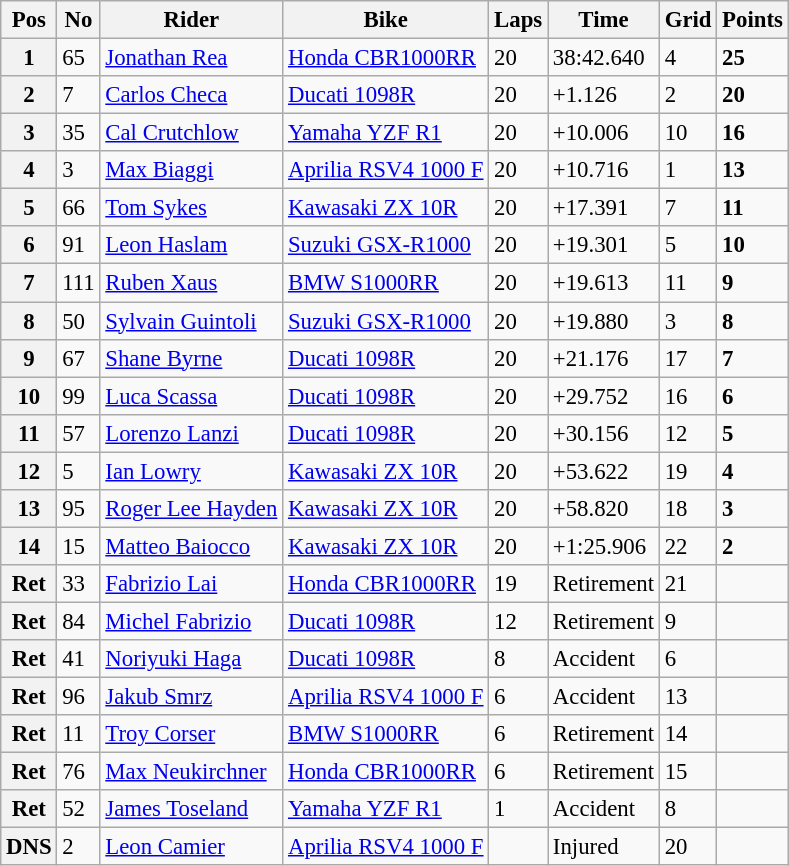<table class="wikitable" style="font-size: 95%;">
<tr>
<th>Pos</th>
<th>No</th>
<th>Rider</th>
<th>Bike</th>
<th>Laps</th>
<th>Time</th>
<th>Grid</th>
<th>Points</th>
</tr>
<tr>
<th>1</th>
<td>65</td>
<td> <a href='#'>Jonathan Rea</a></td>
<td><a href='#'>Honda CBR1000RR</a></td>
<td>20</td>
<td>38:42.640</td>
<td>4</td>
<td><strong>25</strong></td>
</tr>
<tr>
<th>2</th>
<td>7</td>
<td> <a href='#'>Carlos Checa</a></td>
<td><a href='#'>Ducati 1098R</a></td>
<td>20</td>
<td>+1.126</td>
<td>2</td>
<td><strong>20</strong></td>
</tr>
<tr>
<th>3</th>
<td>35</td>
<td> <a href='#'>Cal Crutchlow</a></td>
<td><a href='#'>Yamaha YZF R1</a></td>
<td>20</td>
<td>+10.006</td>
<td>10</td>
<td><strong>16</strong></td>
</tr>
<tr>
<th>4</th>
<td>3</td>
<td> <a href='#'>Max Biaggi</a></td>
<td><a href='#'>Aprilia RSV4 1000 F</a></td>
<td>20</td>
<td>+10.716</td>
<td>1</td>
<td><strong>13</strong></td>
</tr>
<tr>
<th>5</th>
<td>66</td>
<td> <a href='#'>Tom Sykes</a></td>
<td><a href='#'>Kawasaki ZX 10R</a></td>
<td>20</td>
<td>+17.391</td>
<td>7</td>
<td><strong>11</strong></td>
</tr>
<tr>
<th>6</th>
<td>91</td>
<td> <a href='#'>Leon Haslam</a></td>
<td><a href='#'>Suzuki GSX-R1000</a></td>
<td>20</td>
<td>+19.301</td>
<td>5</td>
<td><strong>10</strong></td>
</tr>
<tr>
<th>7</th>
<td>111</td>
<td> <a href='#'>Ruben Xaus</a></td>
<td><a href='#'>BMW S1000RR</a></td>
<td>20</td>
<td>+19.613</td>
<td>11</td>
<td><strong>9</strong></td>
</tr>
<tr>
<th>8</th>
<td>50</td>
<td> <a href='#'>Sylvain Guintoli</a></td>
<td><a href='#'>Suzuki GSX-R1000</a></td>
<td>20</td>
<td>+19.880</td>
<td>3</td>
<td><strong>8</strong></td>
</tr>
<tr>
<th>9</th>
<td>67</td>
<td> <a href='#'>Shane Byrne</a></td>
<td><a href='#'>Ducati 1098R</a></td>
<td>20</td>
<td>+21.176</td>
<td>17</td>
<td><strong>7</strong></td>
</tr>
<tr>
<th>10</th>
<td>99</td>
<td> <a href='#'>Luca Scassa</a></td>
<td><a href='#'>Ducati 1098R</a></td>
<td>20</td>
<td>+29.752</td>
<td>16</td>
<td><strong>6</strong></td>
</tr>
<tr>
<th>11</th>
<td>57</td>
<td> <a href='#'>Lorenzo Lanzi</a></td>
<td><a href='#'>Ducati 1098R</a></td>
<td>20</td>
<td>+30.156</td>
<td>12</td>
<td><strong>5</strong></td>
</tr>
<tr>
<th>12</th>
<td>5</td>
<td> <a href='#'>Ian Lowry</a></td>
<td><a href='#'>Kawasaki ZX 10R</a></td>
<td>20</td>
<td>+53.622</td>
<td>19</td>
<td><strong>4</strong></td>
</tr>
<tr>
<th>13</th>
<td>95</td>
<td> <a href='#'>Roger Lee Hayden</a></td>
<td><a href='#'>Kawasaki ZX 10R</a></td>
<td>20</td>
<td>+58.820</td>
<td>18</td>
<td><strong>3</strong></td>
</tr>
<tr>
<th>14</th>
<td>15</td>
<td> <a href='#'>Matteo Baiocco</a></td>
<td><a href='#'>Kawasaki ZX 10R</a></td>
<td>20</td>
<td>+1:25.906</td>
<td>22</td>
<td><strong>2</strong></td>
</tr>
<tr>
<th>Ret</th>
<td>33</td>
<td> <a href='#'>Fabrizio Lai</a></td>
<td><a href='#'>Honda CBR1000RR</a></td>
<td>19</td>
<td>Retirement</td>
<td>21</td>
<td></td>
</tr>
<tr>
<th>Ret</th>
<td>84</td>
<td> <a href='#'>Michel Fabrizio</a></td>
<td><a href='#'>Ducati 1098R</a></td>
<td>12</td>
<td>Retirement</td>
<td>9</td>
<td></td>
</tr>
<tr>
<th>Ret</th>
<td>41</td>
<td> <a href='#'>Noriyuki Haga</a></td>
<td><a href='#'>Ducati 1098R</a></td>
<td>8</td>
<td>Accident</td>
<td>6</td>
<td></td>
</tr>
<tr>
<th>Ret</th>
<td>96</td>
<td> <a href='#'>Jakub Smrz</a></td>
<td><a href='#'>Aprilia RSV4 1000 F</a></td>
<td>6</td>
<td>Accident</td>
<td>13</td>
<td></td>
</tr>
<tr>
<th>Ret</th>
<td>11</td>
<td> <a href='#'>Troy Corser</a></td>
<td><a href='#'>BMW S1000RR</a></td>
<td>6</td>
<td>Retirement</td>
<td>14</td>
<td></td>
</tr>
<tr>
<th>Ret</th>
<td>76</td>
<td> <a href='#'>Max Neukirchner</a></td>
<td><a href='#'>Honda CBR1000RR</a></td>
<td>6</td>
<td>Retirement</td>
<td>15</td>
<td></td>
</tr>
<tr>
<th>Ret</th>
<td>52</td>
<td> <a href='#'>James Toseland</a></td>
<td><a href='#'>Yamaha YZF R1</a></td>
<td>1</td>
<td>Accident</td>
<td>8</td>
<td></td>
</tr>
<tr>
<th>DNS</th>
<td>2</td>
<td> <a href='#'>Leon Camier</a></td>
<td><a href='#'>Aprilia RSV4 1000 F</a></td>
<td></td>
<td>Injured</td>
<td>20</td>
<td></td>
</tr>
</table>
